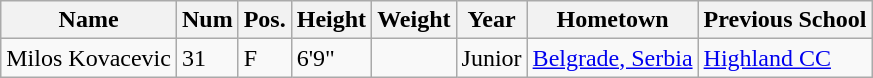<table class="wikitable sortable" border="1">
<tr>
<th>Name</th>
<th>Num</th>
<th>Pos.</th>
<th>Height</th>
<th>Weight</th>
<th>Year</th>
<th>Hometown</th>
<th class="unsortable">Previous School</th>
</tr>
<tr>
<td>Milos Kovacevic</td>
<td>31</td>
<td>F</td>
<td>6'9"</td>
<td></td>
<td>Junior</td>
<td><a href='#'>Belgrade, Serbia</a></td>
<td><a href='#'>Highland CC</a></td>
</tr>
</table>
